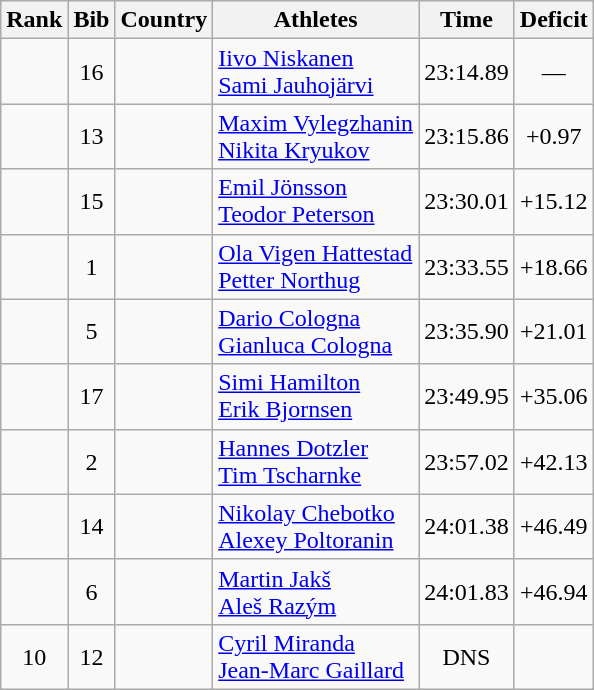<table class="wikitable sortable" style="text-align:center">
<tr>
<th>Rank</th>
<th>Bib</th>
<th>Country</th>
<th>Athletes</th>
<th>Time</th>
<th>Deficit</th>
</tr>
<tr>
<td></td>
<td>16</td>
<td align="left"></td>
<td align="left"><a href='#'>Iivo Niskanen</a><br><a href='#'>Sami Jauhojärvi</a></td>
<td>23:14.89</td>
<td>—</td>
</tr>
<tr>
<td></td>
<td>13</td>
<td align="left"></td>
<td align="left"><a href='#'>Maxim Vylegzhanin</a><br><a href='#'>Nikita Kryukov</a></td>
<td>23:15.86</td>
<td>+0.97</td>
</tr>
<tr>
<td></td>
<td>15</td>
<td align="left"></td>
<td align="left"><a href='#'>Emil Jönsson</a><br><a href='#'>Teodor Peterson</a></td>
<td>23:30.01</td>
<td>+15.12</td>
</tr>
<tr>
<td></td>
<td>1</td>
<td align="left"></td>
<td align="left"><a href='#'>Ola Vigen Hattestad</a><br><a href='#'>Petter Northug</a></td>
<td>23:33.55</td>
<td>+18.66</td>
</tr>
<tr>
<td></td>
<td>5</td>
<td align="left"></td>
<td align="left"><a href='#'>Dario Cologna</a><br><a href='#'>Gianluca Cologna</a></td>
<td>23:35.90</td>
<td>+21.01</td>
</tr>
<tr>
<td></td>
<td>17</td>
<td align="left"></td>
<td align="left"><a href='#'>Simi Hamilton</a><br><a href='#'>Erik Bjornsen</a></td>
<td>23:49.95</td>
<td>+35.06</td>
</tr>
<tr>
<td></td>
<td>2</td>
<td align="left"></td>
<td align="left"><a href='#'>Hannes Dotzler</a><br><a href='#'>Tim Tscharnke</a></td>
<td>23:57.02</td>
<td>+42.13</td>
</tr>
<tr>
<td></td>
<td>14</td>
<td align="left"></td>
<td align="left"><a href='#'>Nikolay Chebotko</a><br><a href='#'>Alexey Poltoranin</a></td>
<td>24:01.38</td>
<td>+46.49</td>
</tr>
<tr>
<td></td>
<td>6</td>
<td align="left"></td>
<td align="left"><a href='#'>Martin Jakš</a><br><a href='#'>Aleš Razým</a></td>
<td>24:01.83</td>
<td>+46.94</td>
</tr>
<tr>
<td>10</td>
<td>12</td>
<td align="left"></td>
<td align="left"><a href='#'>Cyril Miranda</a><br><a href='#'>Jean-Marc Gaillard</a></td>
<td>DNS</td>
<td></td>
</tr>
</table>
